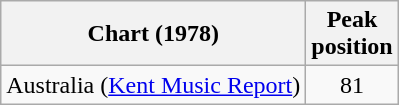<table class="wikitable">
<tr>
<th>Chart (1978)</th>
<th>Peak<br>position</th>
</tr>
<tr>
<td>Australia (<a href='#'>Kent Music Report</a>)</td>
<td style="text-align:center;">81</td>
</tr>
</table>
